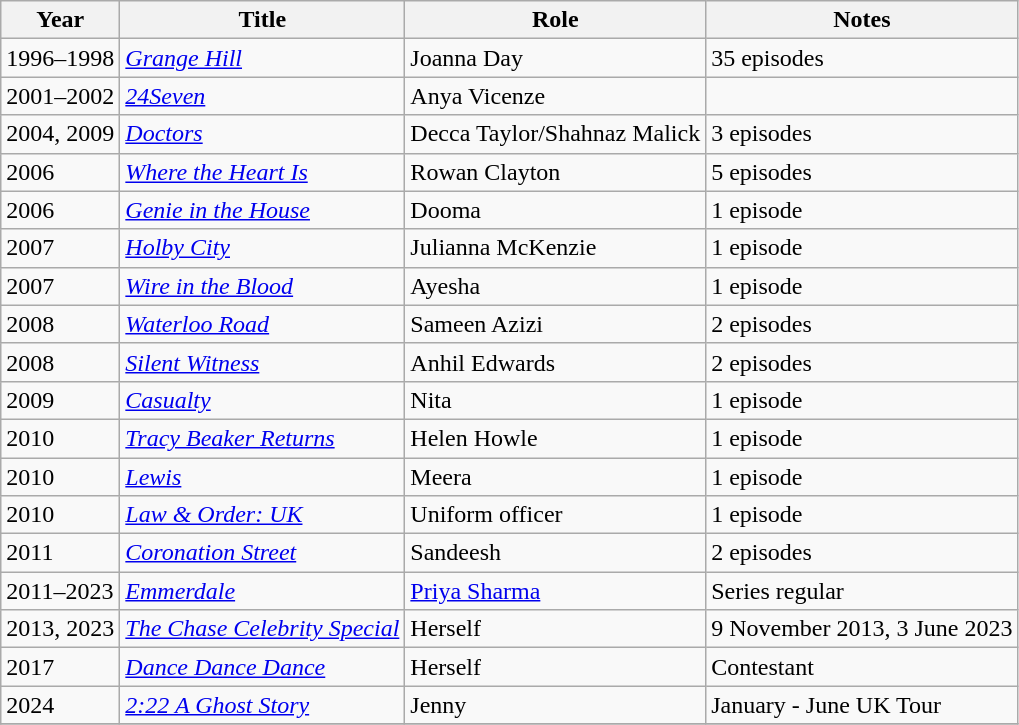<table class="wikitable sortable">
<tr>
<th>Year</th>
<th>Title</th>
<th>Role</th>
<th class="unsortable">Notes</th>
</tr>
<tr>
<td>1996–1998</td>
<td><em><a href='#'>Grange Hill</a></em></td>
<td>Joanna Day</td>
<td>35 episodes</td>
</tr>
<tr>
<td>2001–2002</td>
<td><em><a href='#'>24Seven</a></em></td>
<td>Anya Vicenze</td>
<td></td>
</tr>
<tr>
<td>2004, 2009</td>
<td><em><a href='#'>Doctors</a></em></td>
<td>Decca Taylor/Shahnaz Malick</td>
<td>3 episodes</td>
</tr>
<tr>
<td>2006</td>
<td><em><a href='#'>Where the Heart Is</a></em></td>
<td>Rowan Clayton</td>
<td>5 episodes</td>
</tr>
<tr>
<td>2006</td>
<td><em><a href='#'>Genie in the House</a></em></td>
<td>Dooma</td>
<td>1 episode</td>
</tr>
<tr>
<td>2007</td>
<td><em><a href='#'>Holby City</a></em></td>
<td>Julianna McKenzie</td>
<td>1 episode</td>
</tr>
<tr>
<td>2007</td>
<td><em><a href='#'>Wire in the Blood</a></em></td>
<td>Ayesha</td>
<td>1 episode</td>
</tr>
<tr>
<td>2008</td>
<td><em><a href='#'>Waterloo Road</a></em></td>
<td>Sameen Azizi</td>
<td>2 episodes</td>
</tr>
<tr>
<td>2008</td>
<td><em><a href='#'>Silent Witness</a></em></td>
<td>Anhil Edwards</td>
<td>2 episodes</td>
</tr>
<tr>
<td>2009</td>
<td><em><a href='#'>Casualty</a></em></td>
<td>Nita</td>
<td>1 episode</td>
</tr>
<tr>
<td>2010</td>
<td><em><a href='#'>Tracy Beaker Returns</a></em></td>
<td>Helen Howle</td>
<td>1 episode</td>
</tr>
<tr>
<td>2010</td>
<td><em><a href='#'>Lewis</a></em></td>
<td>Meera</td>
<td>1 episode</td>
</tr>
<tr>
<td>2010</td>
<td><em><a href='#'>Law & Order: UK</a></em></td>
<td>Uniform officer</td>
<td>1 episode</td>
</tr>
<tr>
<td>2011</td>
<td><em><a href='#'>Coronation Street</a></em></td>
<td>Sandeesh</td>
<td>2 episodes</td>
</tr>
<tr>
<td>2011–2023</td>
<td><em><a href='#'>Emmerdale</a></em></td>
<td><a href='#'>Priya Sharma</a></td>
<td>Series regular</td>
</tr>
<tr>
<td>2013, 2023</td>
<td><em><a href='#'>The Chase Celebrity Special</a></em></td>
<td>Herself</td>
<td>9 November 2013, 3 June 2023</td>
</tr>
<tr>
<td>2017</td>
<td><em><a href='#'>Dance Dance Dance</a></em></td>
<td>Herself</td>
<td>Contestant</td>
</tr>
<tr>
<td>2024</td>
<td><em><a href='#'>2:22 A Ghost Story</a></em></td>
<td>Jenny</td>
<td>January - June UK Tour</td>
</tr>
<tr>
</tr>
</table>
